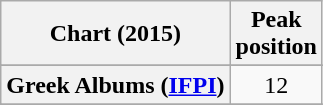<table class="wikitable sortable plainrowheaders" style="text-align:center">
<tr>
<th>Chart (2015)</th>
<th>Peak<br> position</th>
</tr>
<tr>
</tr>
<tr>
</tr>
<tr>
</tr>
<tr>
</tr>
<tr>
</tr>
<tr>
</tr>
<tr>
</tr>
<tr>
</tr>
<tr>
</tr>
<tr>
</tr>
<tr>
</tr>
<tr>
<th scope="row">Greek Albums (<a href='#'>IFPI</a>)</th>
<td style="text-align:center;">12</td>
</tr>
<tr>
</tr>
<tr>
</tr>
<tr>
</tr>
<tr>
</tr>
<tr>
</tr>
<tr>
</tr>
<tr>
</tr>
<tr>
</tr>
<tr>
</tr>
<tr>
</tr>
<tr>
</tr>
<tr>
</tr>
<tr>
</tr>
<tr>
</tr>
<tr>
</tr>
</table>
